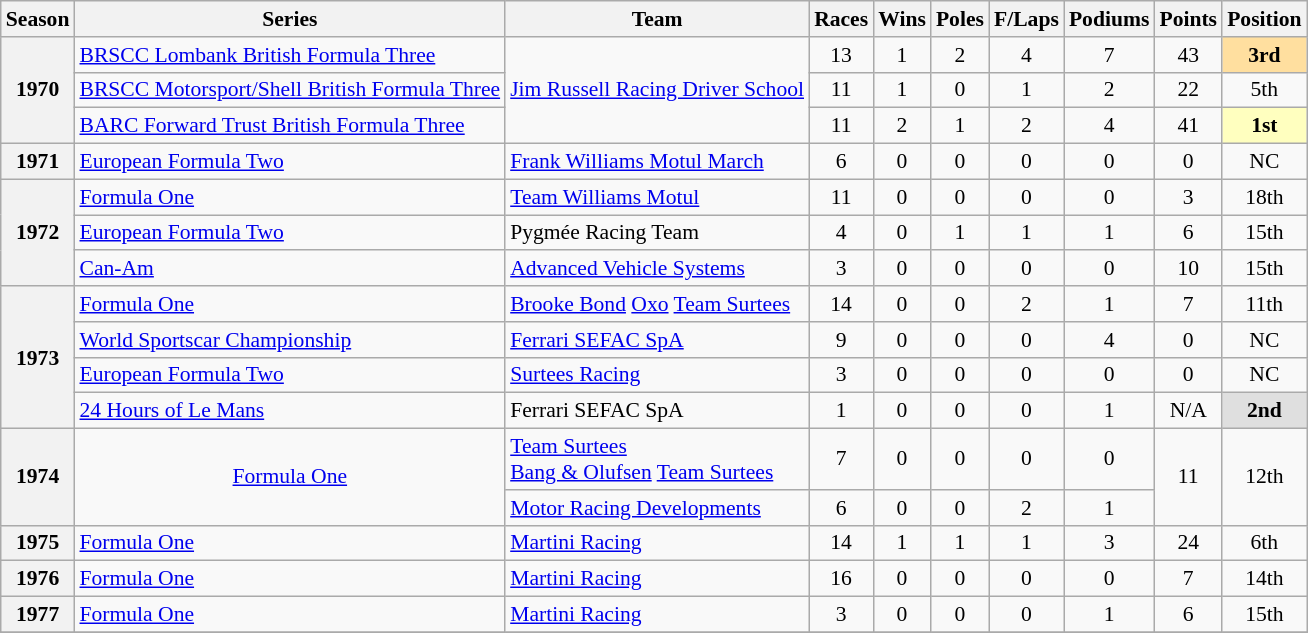<table class="wikitable" style="font-size: 90%; text-align:center">
<tr>
<th>Season</th>
<th>Series</th>
<th>Team</th>
<th>Races</th>
<th>Wins</th>
<th>Poles</th>
<th>F/Laps</th>
<th>Podiums</th>
<th>Points</th>
<th>Position</th>
</tr>
<tr>
<th rowspan=3>1970</th>
<td align=left><a href='#'>BRSCC Lombank British Formula Three</a></td>
<td rowspan="3" style="text-align:left"><a href='#'>Jim Russell Racing Driver School</a></td>
<td>13</td>
<td>1</td>
<td>2</td>
<td>4</td>
<td>7</td>
<td>43</td>
<td style="background:#FFDF9F"><strong>3rd</strong></td>
</tr>
<tr>
<td align=left><a href='#'>BRSCC Motorsport/Shell British Formula Three</a></td>
<td>11</td>
<td>1</td>
<td>0</td>
<td>1</td>
<td>2</td>
<td>22</td>
<td>5th</td>
</tr>
<tr>
<td align=left><a href='#'>BARC Forward Trust British Formula Three</a></td>
<td>11</td>
<td>2</td>
<td>1</td>
<td>2</td>
<td>4</td>
<td>41</td>
<td style="background:#FFFFBF"><strong>1st</strong></td>
</tr>
<tr>
<th>1971</th>
<td align=left><a href='#'>European Formula Two</a></td>
<td align=left><a href='#'>Frank Williams Motul March</a></td>
<td>6</td>
<td>0</td>
<td>0</td>
<td>0</td>
<td>0</td>
<td>0</td>
<td>NC</td>
</tr>
<tr>
<th rowspan=3>1972</th>
<td align=left><a href='#'>Formula One</a></td>
<td align=left><a href='#'>Team Williams Motul</a></td>
<td>11</td>
<td>0</td>
<td>0</td>
<td>0</td>
<td>0</td>
<td>3</td>
<td>18th</td>
</tr>
<tr>
<td align=left><a href='#'>European Formula Two</a></td>
<td align=left>Pygmée Racing Team</td>
<td>4</td>
<td>0</td>
<td>1</td>
<td>1</td>
<td>1</td>
<td>6</td>
<td>15th</td>
</tr>
<tr>
<td align=left><a href='#'>Can-Am</a></td>
<td align=left><a href='#'>Advanced Vehicle Systems</a></td>
<td>3</td>
<td>0</td>
<td>0</td>
<td>0</td>
<td>0</td>
<td>10</td>
<td>15th</td>
</tr>
<tr>
<th rowspan=4>1973</th>
<td align=left><a href='#'>Formula One</a></td>
<td align=left><a href='#'>Brooke Bond</a> <a href='#'>Oxo</a> <a href='#'>Team Surtees</a></td>
<td>14</td>
<td>0</td>
<td>0</td>
<td>2</td>
<td>1</td>
<td>7</td>
<td>11th</td>
</tr>
<tr>
<td align=left><a href='#'>World Sportscar Championship</a></td>
<td align=left><a href='#'>Ferrari SEFAC SpA</a></td>
<td>9</td>
<td>0</td>
<td>0</td>
<td>0</td>
<td>4</td>
<td>0</td>
<td>NC</td>
</tr>
<tr>
<td align=left><a href='#'>European Formula Two</a></td>
<td align=left><a href='#'>Surtees Racing</a></td>
<td>3</td>
<td>0</td>
<td>0</td>
<td>0</td>
<td>0</td>
<td>0</td>
<td>NC</td>
</tr>
<tr>
<td align=left><a href='#'>24 Hours of Le Mans</a></td>
<td align=left>Ferrari SEFAC SpA</td>
<td>1</td>
<td>0</td>
<td>0</td>
<td>0</td>
<td>1</td>
<td>N/A</td>
<td style="background:#DFDFDF"><strong>2nd</strong></td>
</tr>
<tr>
<th rowspan="2">1974</th>
<td rowspan="2"><a href='#'>Formula One</a></td>
<td align="left"><a href='#'>Team Surtees</a><br><a href='#'>Bang & Olufsen</a> <a href='#'>Team Surtees</a></td>
<td>7</td>
<td>0</td>
<td>0</td>
<td>0</td>
<td>0</td>
<td rowspan="2">11</td>
<td rowspan="2">12th</td>
</tr>
<tr>
<td align="left"><a href='#'>Motor Racing Developments</a></td>
<td>6</td>
<td>0</td>
<td>0</td>
<td>2</td>
<td>1</td>
</tr>
<tr>
<th>1975</th>
<td align=left><a href='#'>Formula One</a></td>
<td align=left><a href='#'>Martini Racing</a></td>
<td>14</td>
<td>1</td>
<td>1</td>
<td>1</td>
<td>3</td>
<td>24</td>
<td>6th</td>
</tr>
<tr>
<th>1976</th>
<td align=left><a href='#'>Formula One</a></td>
<td align=left><a href='#'>Martini Racing</a></td>
<td>16</td>
<td>0</td>
<td>0</td>
<td>0</td>
<td>0</td>
<td>7</td>
<td>14th</td>
</tr>
<tr>
<th>1977</th>
<td align=left><a href='#'>Formula One</a></td>
<td align=left><a href='#'>Martini Racing</a></td>
<td>3</td>
<td>0</td>
<td>0</td>
<td>0</td>
<td>1</td>
<td>6</td>
<td>15th</td>
</tr>
<tr>
</tr>
</table>
